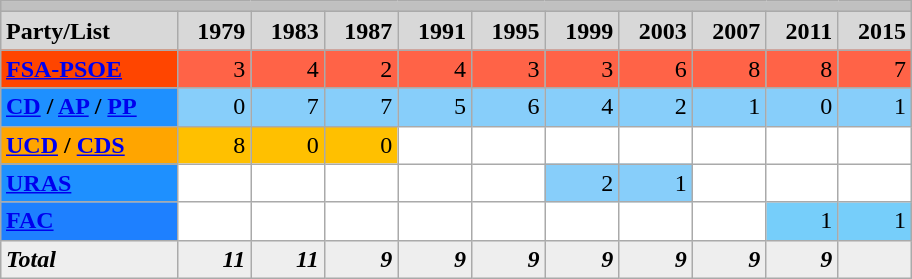<table class="wikitable mw-collapsible mw-collapsed" style="margin:0 auto">
<tr>
<td colspan="11" width="600px" bgcolor="#C0C0C0"></td>
</tr>
<tr bgcolor="#D8D8D8">
<td><strong>Party/List</strong></td>
<td align="right"><strong>1979</strong></td>
<td align="right"><strong>1983</strong></td>
<td align="right"><strong>1987</strong></td>
<td align="right"><strong>1991</strong></td>
<td align="right"><strong>1995</strong></td>
<td align="right"><strong>1999</strong></td>
<td align="right"><strong>2003</strong></td>
<td align="right"><strong>2007</strong></td>
<td align="right"><strong>2011</strong></td>
<td align="right"><strong>2015</strong></td>
</tr>
<tr>
<td bgcolor="#FF4500"><strong><a href='#'>FSA-PSOE</a></strong></td>
<td bgcolor="#FF6347" align="right">3</td>
<td bgcolor="#FF6347" align="right">4</td>
<td bgcolor="#FF6347" align="right">2</td>
<td bgcolor="#FF6347" align="right">4</td>
<td bgcolor="#FF6347" align="right">3</td>
<td bgcolor="#FF6347" align="right">3</td>
<td bgcolor="#FF6347" align="right">6</td>
<td bgcolor="#FF6347" align="right">8</td>
<td bgcolor="#FF6347" align="right">8</td>
<td bgcolor="#FF6347" align="right">7</td>
</tr>
<tr>
<td bgcolor="#1E90FF"><strong><a href='#'>CD</a> / <a href='#'>AP</a> / <a href='#'>PP</a></strong></td>
<td bgcolor="#87CEFA" align="right">0</td>
<td bgcolor="#87CEFA" align="right">7</td>
<td bgcolor="#87CEFA" align="right">7</td>
<td bgcolor="#87CEFA" align="right">5</td>
<td bgcolor="#87CEFA" align="right">6</td>
<td bgcolor="#87CEFA" align="right">4</td>
<td bgcolor="#87CEFA" align="right">2</td>
<td bgcolor="#87CEFA" align="right">1</td>
<td bgcolor="#87CEFA" align="right">0</td>
<td bgcolor="#87CEFA" align="right">1</td>
</tr>
<tr>
<td bgcolor="#FFA500"><strong><a href='#'>UCD</a> / <a href='#'>CDS</a></strong></td>
<td bgcolor="#ffC000" align="right">8</td>
<td bgcolor="#ffC000" align="right">0</td>
<td bgcolor="#ffC000" align="right">0</td>
<td bgcolor="#FFFFFF" align="right"></td>
<td bgcolor="#FFFFFF" align="right"></td>
<td bgcolor="#FFFFFF" align="right"></td>
<td bgcolor="#FFFFFF" align="right"></td>
<td bgcolor="#FFFFFF" align="right"></td>
<td bgcolor="#FFFFFF" align="right"></td>
<td bgcolor="#FFFFFF" align="right"></td>
</tr>
<tr>
<td bgcolor="#1E90FF"><strong><a href='#'>URAS</a></strong></td>
<td bgcolor="#FFFFFF" align="right"></td>
<td bgcolor="#FFFFFF" align="right"></td>
<td bgcolor="#FFFFFF" align="right"></td>
<td bgcolor="#FFFFFF" align="right"></td>
<td bgcolor="#FFFFFF" align="right"></td>
<td bgcolor="#87CEFA" align="right">2</td>
<td bgcolor="#87CEFA" align="right">1</td>
<td bgcolor="#FFFFFF" align="right"></td>
<td bgcolor="#FFFFFF" align="right"></td>
<td bgcolor="#FFFFFF" align="right"></td>
</tr>
<tr>
<td bgcolor="#1E80FF"><strong><a href='#'>FAC</a></strong></td>
<td bgcolor="#FFFFFF" align="right"></td>
<td bgcolor="#FFFFFF" align="right"></td>
<td bgcolor="#FFFFFF" align="right"></td>
<td bgcolor="#FFFFFF" align="right"></td>
<td bgcolor="#FFFFFF" align="right"></td>
<td bgcolor="#FFFFFF" align="right"></td>
<td bgcolor="#FFFFFF" align="right"></td>
<td bgcolor="#FFFFFF" align="right"></td>
<td bgcolor="#76CEFA" align="right">1</td>
<td bgcolor="#76CEFA" align="right">1</td>
</tr>
<tr bgcolor="#EEEEEE">
<td><strong><em>Total</em></strong></td>
<td align="right"><strong><em>11</em></strong></td>
<td align="right"><strong><em>11</em></strong></td>
<td align="right"><strong><em>9</em></strong></td>
<td align="right"><strong><em>9</em></strong></td>
<td align="right"><strong><em>9</em></strong></td>
<td align="right"><strong><em>9</em></strong></td>
<td align="right"><strong><em>9</em></strong></td>
<td align="right"><strong><em>9</em></strong></td>
<td align="right"><strong><em>9</em></strong></td>
<td align="right"></td>
</tr>
</table>
